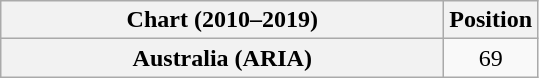<table class="wikitable sortable plainrowheaders" style="text-align:center">
<tr>
<th scope="col" style="width:18em;">Chart (2010–2019)</th>
<th scope="col">Position</th>
</tr>
<tr>
<th scope="row">Australia (ARIA)</th>
<td>69</td>
</tr>
</table>
